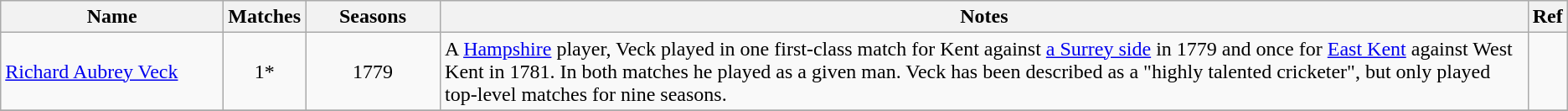<table class="wikitable">
<tr>
<th style="width:170px">Name</th>
<th>Matches</th>
<th style="width: 100px">Seasons</th>
<th>Notes</th>
<th>Ref</th>
</tr>
<tr>
<td><a href='#'>Richard Aubrey Veck</a></td>
<td align=center>1*</td>
<td align=center>1779</td>
<td>A <a href='#'>Hampshire</a> player, Veck played in one first-class match for Kent against <a href='#'>a Surrey side</a> in 1779 and once for <a href='#'>East Kent</a> against West Kent in 1781. In both matches he played as a given man. Veck has been described as a "highly talented cricketer", but only played top-level matches for nine seasons.</td>
<td></td>
</tr>
<tr>
</tr>
</table>
